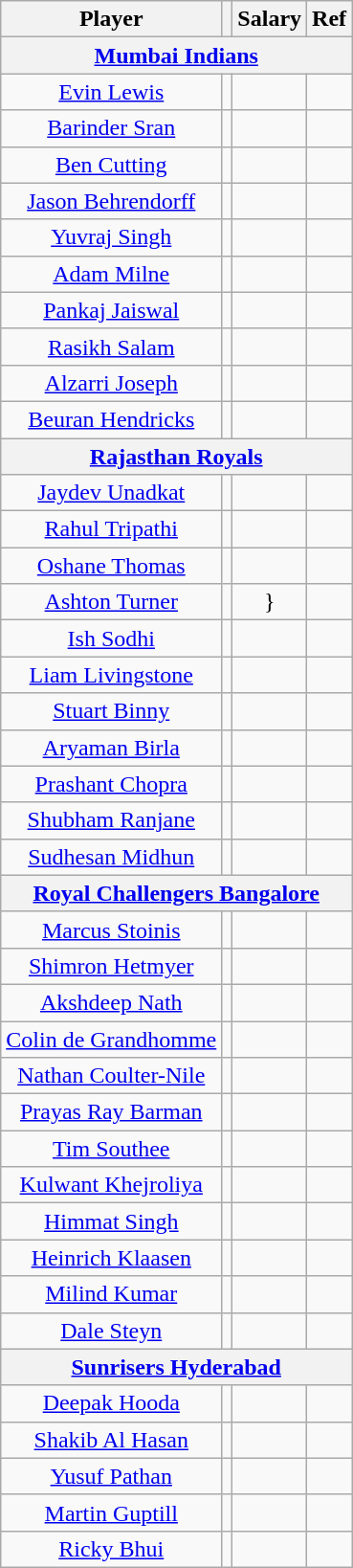<table class="wikitable collapsible"  style="text-align:center">
<tr>
<th style="text-align:center;">Player</th>
<th style="text-align:center;"></th>
<th style="text-align:center;">Salary</th>
<th style="text-align:center;">Ref</th>
</tr>
<tr>
<th colspan="4"><a href='#'>Mumbai Indians</a></th>
</tr>
<tr>
<td><a href='#'>Evin Lewis</a></td>
<td></td>
<td></td>
<td></td>
</tr>
<tr>
<td><a href='#'>Barinder Sran</a></td>
<td></td>
<td></td>
<td></td>
</tr>
<tr>
<td><a href='#'>Ben Cutting</a></td>
<td></td>
<td></td>
<td></td>
</tr>
<tr>
<td><a href='#'>Jason Behrendorff</a></td>
<td></td>
<td></td>
<td></td>
</tr>
<tr>
<td><a href='#'>Yuvraj Singh</a></td>
<td></td>
<td></td>
<td></td>
</tr>
<tr>
<td><a href='#'>Adam Milne</a></td>
<td></td>
<td></td>
<td></td>
</tr>
<tr>
<td><a href='#'>Pankaj Jaiswal</a></td>
<td></td>
<td></td>
<td></td>
</tr>
<tr>
<td><a href='#'>Rasikh Salam</a></td>
<td></td>
<td></td>
<td></td>
</tr>
<tr>
<td><a href='#'>Alzarri Joseph</a></td>
<td></td>
<td></td>
<td></td>
</tr>
<tr>
<td><a href='#'>Beuran Hendricks</a></td>
<td></td>
<td></td>
<td></td>
</tr>
<tr>
<th colspan="4"><a href='#'>Rajasthan Royals</a></th>
</tr>
<tr>
<td><a href='#'>Jaydev Unadkat</a></td>
<td></td>
<td></td>
<td></td>
</tr>
<tr>
<td><a href='#'>Rahul Tripathi</a></td>
<td></td>
<td></td>
<td></td>
</tr>
<tr>
<td><a href='#'>Oshane Thomas</a></td>
<td></td>
<td></td>
<td></td>
</tr>
<tr>
<td><a href='#'>Ashton Turner</a></td>
<td></td>
<td>}</td>
<td></td>
</tr>
<tr>
<td><a href='#'>Ish Sodhi</a></td>
<td></td>
<td></td>
<td></td>
</tr>
<tr>
<td><a href='#'>Liam Livingstone</a></td>
<td></td>
<td></td>
<td></td>
</tr>
<tr>
<td><a href='#'>Stuart Binny</a></td>
<td></td>
<td></td>
<td></td>
</tr>
<tr>
<td><a href='#'>Aryaman Birla</a></td>
<td></td>
<td></td>
<td></td>
</tr>
<tr>
<td><a href='#'>Prashant Chopra</a></td>
<td></td>
<td></td>
<td></td>
</tr>
<tr>
<td><a href='#'>Shubham Ranjane</a></td>
<td></td>
<td></td>
<td></td>
</tr>
<tr>
<td><a href='#'>Sudhesan Midhun</a></td>
<td></td>
<td></td>
<td></td>
</tr>
<tr>
<th colspan="4"><a href='#'>Royal Challengers Bangalore</a></th>
</tr>
<tr>
<td><a href='#'>Marcus Stoinis</a></td>
<td></td>
<td></td>
<td></td>
</tr>
<tr>
<td><a href='#'>Shimron Hetmyer</a></td>
<td></td>
<td></td>
<td></td>
</tr>
<tr>
<td><a href='#'>Akshdeep Nath</a></td>
<td></td>
<td></td>
<td></td>
</tr>
<tr>
<td><a href='#'>Colin de Grandhomme</a></td>
<td></td>
<td></td>
<td></td>
</tr>
<tr>
<td><a href='#'>Nathan Coulter-Nile</a></td>
<td></td>
<td></td>
<td></td>
</tr>
<tr>
<td><a href='#'>Prayas Ray Barman</a></td>
<td></td>
<td></td>
<td></td>
</tr>
<tr>
<td><a href='#'>Tim Southee</a></td>
<td></td>
<td></td>
<td></td>
</tr>
<tr>
<td><a href='#'>Kulwant Khejroliya</a></td>
<td></td>
<td></td>
<td></td>
</tr>
<tr>
<td><a href='#'>Himmat Singh</a></td>
<td></td>
<td></td>
<td></td>
</tr>
<tr>
<td><a href='#'>Heinrich Klaasen</a></td>
<td></td>
<td></td>
<td></td>
</tr>
<tr>
<td><a href='#'>Milind Kumar</a></td>
<td></td>
<td></td>
<td></td>
</tr>
<tr>
<td><a href='#'>Dale Steyn</a></td>
<td></td>
<td></td>
<td></td>
</tr>
<tr>
<th colspan="4"><a href='#'>Sunrisers Hyderabad</a></th>
</tr>
<tr>
<td><a href='#'>Deepak Hooda</a></td>
<td></td>
<td></td>
<td></td>
</tr>
<tr>
<td><a href='#'>Shakib Al Hasan</a></td>
<td></td>
<td></td>
<td></td>
</tr>
<tr>
<td><a href='#'>Yusuf Pathan</a></td>
<td></td>
<td></td>
<td></td>
</tr>
<tr>
<td><a href='#'>Martin Guptill</a></td>
<td></td>
<td></td>
<td></td>
</tr>
<tr>
<td><a href='#'>Ricky Bhui</a></td>
<td></td>
<td></td>
<td></td>
</tr>
</table>
